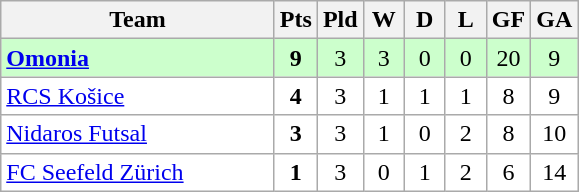<table class="wikitable" style="text-align: center;">
<tr>
<th width="175">Team</th>
<th width="20">Pts</th>
<th width="20">Pld</th>
<th width="20">W</th>
<th width="20">D</th>
<th width="20">L</th>
<th width="20">GF</th>
<th width="20">GA</th>
</tr>
<tr bgcolor="#ccffcc">
<td align="left"> <strong><a href='#'>Omonia</a></strong></td>
<td><strong>9</strong></td>
<td>3</td>
<td>3</td>
<td>0</td>
<td>0</td>
<td>20</td>
<td>9</td>
</tr>
<tr bgcolor=ffffff>
<td align="left"> <a href='#'>RCS Košice</a></td>
<td><strong>4</strong></td>
<td>3</td>
<td>1</td>
<td>1</td>
<td>1</td>
<td>8</td>
<td>9</td>
</tr>
<tr bgcolor=ffffff>
<td align="left"> <a href='#'>Nidaros Futsal</a></td>
<td><strong>3</strong></td>
<td>3</td>
<td>1</td>
<td>0</td>
<td>2</td>
<td>8</td>
<td>10</td>
</tr>
<tr bgcolor=ffffff>
<td align="left"> <a href='#'>FC Seefeld Zürich</a></td>
<td><strong>1</strong></td>
<td>3</td>
<td>0</td>
<td>1</td>
<td>2</td>
<td>6</td>
<td>14</td>
</tr>
</table>
